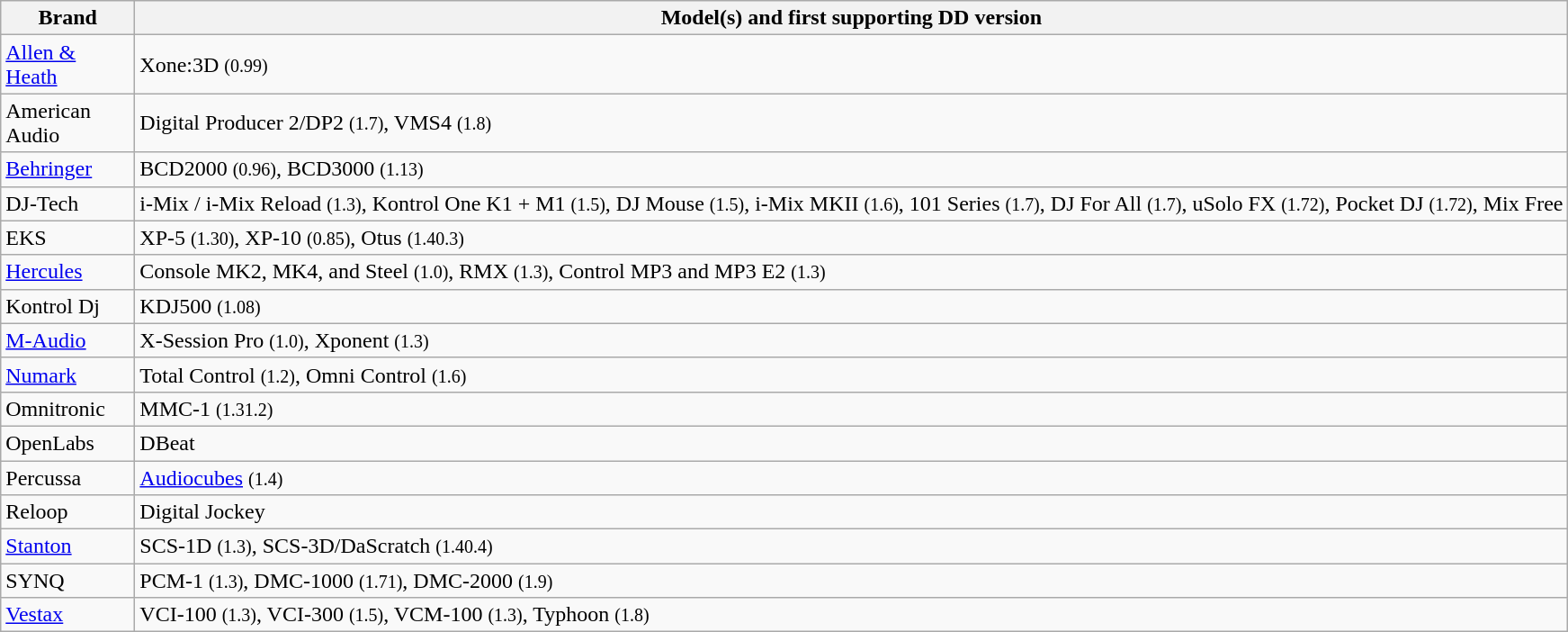<table class="wikitable" style="margin:left;">
<tr>
<th style="width:92px;">Brand</th>
<th>Model(s) and first supporting DD version</th>
</tr>
<tr>
<td><a href='#'>Allen & Heath</a></td>
<td>Xone:3D <small>(0.99)</small></td>
</tr>
<tr>
<td>American Audio</td>
<td>Digital Producer 2/DP2 <small>(1.7)</small>, VMS4 <small>(1.8)</small></td>
</tr>
<tr>
<td><a href='#'>Behringer</a></td>
<td>BCD2000 <small>(0.96)</small>, BCD3000 <small>(1.13)</small></td>
</tr>
<tr>
<td>DJ-Tech</td>
<td>i-Mix / i-Mix Reload <small>(1.3)</small>, Kontrol One K1 + M1 <small>(1.5)</small>, DJ Mouse <small>(1.5)</small>, i-Mix MKII <small>(1.6)</small>, 101 Series <small>(1.7)</small>, DJ For All <small>(1.7)</small>, uSolo FX <small>(1.72)</small>, Pocket DJ <small>(1.72)</small>, Mix Free</td>
</tr>
<tr>
<td>EKS</td>
<td>XP-5 <small>(1.30)</small>, XP-10 <small>(0.85)</small>, Otus <small>(1.40.3)</small></td>
</tr>
<tr>
<td><a href='#'>Hercules</a></td>
<td>Console MK2, MK4, and Steel <small>(1.0)</small>, RMX <small>(1.3)</small>, Control MP3 and MP3 E2 <small>(1.3)</small></td>
</tr>
<tr>
<td>Kontrol Dj</td>
<td>KDJ500 <small>(1.08)</small></td>
</tr>
<tr>
<td><a href='#'>M-Audio</a></td>
<td>X-Session Pro <small>(1.0)</small>, Xponent <small>(1.3)</small></td>
</tr>
<tr>
<td><a href='#'>Numark</a></td>
<td>Total Control <small>(1.2)</small>, Omni Control <small>(1.6)</small></td>
</tr>
<tr>
<td>Omnitronic</td>
<td>MMC-1 <small>(1.31.2)</small></td>
</tr>
<tr>
<td>OpenLabs</td>
<td>DBeat</td>
</tr>
<tr>
<td>Percussa</td>
<td><a href='#'>Audiocubes</a> <small>(1.4)</small></td>
</tr>
<tr>
<td>Reloop</td>
<td>Digital Jockey</td>
</tr>
<tr>
<td><a href='#'>Stanton</a></td>
<td>SCS-1D <small>(1.3)</small>, SCS-3D/DaScratch <small>(1.40.4)</small></td>
</tr>
<tr>
<td>SYNQ</td>
<td>PCM-1 <small>(1.3)</small>, DMC-1000 <small>(1.71)</small>, DMC-2000 <small>(1.9)</small></td>
</tr>
<tr>
<td><a href='#'>Vestax</a></td>
<td>VCI-100 <small>(1.3)</small>, VCI-300 <small>(1.5)</small>, VCM-100 <small>(1.3)</small>, Typhoon <small>(1.8)</small></td>
</tr>
</table>
